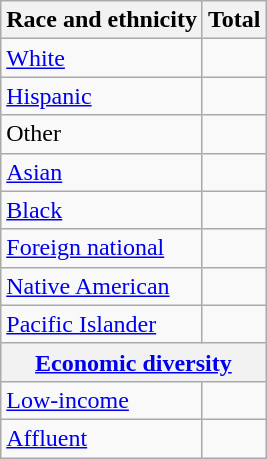<table class="wikitable floatright sortable collapsible"; text-align:right; font-size:80%;">
<tr>
<th>Race and ethnicity</th>
<th colspan="2" data-sort-type=number>Total</th>
</tr>
<tr>
<td><a href='#'>White</a></td>
<td align=right></td>
</tr>
<tr>
<td><a href='#'>Hispanic</a></td>
<td align=right></td>
</tr>
<tr>
<td>Other</td>
<td align=right></td>
</tr>
<tr>
<td><a href='#'>Asian</a></td>
<td align=right></td>
</tr>
<tr>
<td><a href='#'>Black</a></td>
<td align=right></td>
</tr>
<tr>
<td><a href='#'>Foreign national</a></td>
<td align=right></td>
</tr>
<tr>
<td><a href='#'>Native American</a></td>
<td align=right></td>
</tr>
<tr>
<td><a href='#'>Pacific Islander</a></td>
<td align=right></td>
</tr>
<tr>
<th colspan="4" data-sort-type=number><a href='#'>Economic diversity</a></th>
</tr>
<tr>
<td><a href='#'>Low-income</a></td>
<td align=right></td>
</tr>
<tr>
<td><a href='#'>Affluent</a></td>
<td align=right></td>
</tr>
</table>
